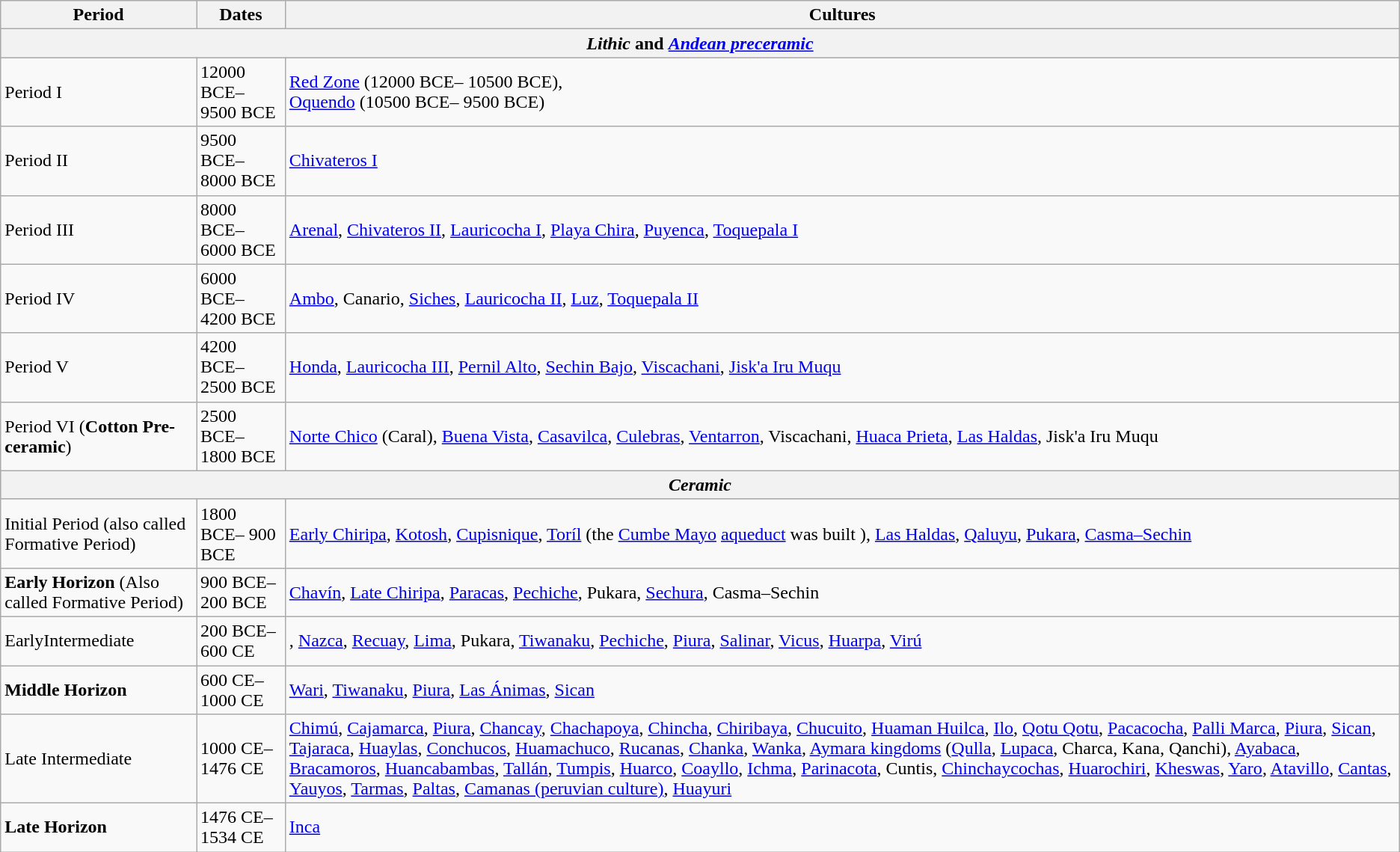<table class="wikitable">
<tr>
<th>Period</th>
<th>Dates</th>
<th>Cultures</th>
</tr>
<tr align="center" bgcolor="#CCCCCC">
<th colspan="3"><em>Lithic</em> and <em><a href='#'>Andean preceramic</a></em></th>
</tr>
<tr>
<td>Period I</td>
<td>12000 BCE– 9500 BCE</td>
<td><a href='#'>Red Zone</a> (12000 BCE– 10500 BCE),<br><a href='#'>Oquendo</a> (10500 BCE– 9500 BCE)</td>
</tr>
<tr>
<td>Period II</td>
<td>9500 BCE– 8000 BCE</td>
<td><a href='#'>Chivateros I</a></td>
</tr>
<tr>
<td>Period III</td>
<td>8000 BCE– 6000 BCE</td>
<td><a href='#'>Arenal</a>, <a href='#'>Chivateros II</a>, <a href='#'>Lauricocha I</a>, <a href='#'>Playa Chira</a>, <a href='#'>Puyenca</a>, <a href='#'>Toquepala I</a></td>
</tr>
<tr>
<td>Period IV</td>
<td>6000 BCE– 4200 BCE</td>
<td><a href='#'>Ambo</a>, Canario, <a href='#'>Siches</a>, <a href='#'>Lauricocha II</a>, <a href='#'>Luz</a>, <a href='#'>Toquepala II</a></td>
</tr>
<tr>
<td>Period V</td>
<td>4200 BCE– 2500 BCE</td>
<td><a href='#'>Honda</a>, <a href='#'>Lauricocha III</a>, <a href='#'>Pernil Alto</a>, <a href='#'>Sechin Bajo</a>, <a href='#'>Viscachani</a>, <a href='#'>Jisk'a Iru Muqu</a></td>
</tr>
<tr>
<td>Period VI (<strong>Cotton Pre-ceramic</strong>)</td>
<td>2500 BCE– 1800 BCE</td>
<td><a href='#'>Norte Chico</a> (Caral), <a href='#'>Buena Vista</a>, <a href='#'>Casavilca</a>, <a href='#'>Culebras</a>, <a href='#'>Ventarron</a>, Viscachani, <a href='#'>Huaca Prieta</a>, <a href='#'>Las Haldas</a>, Jisk'a Iru Muqu</td>
</tr>
<tr align="center" bgcolor="#CCCCCC">
<th colspan="3"><em>Ceramic</em></th>
</tr>
<tr>
<td>Initial Period (also called Formative Period)</td>
<td>1800 BCE– 900 BCE</td>
<td><a href='#'>Early Chiripa</a>, <a href='#'> Kotosh</a>, <a href='#'>Cupisnique</a>, <a href='#'>Toríl</a> (the <a href='#'>Cumbe Mayo</a> <a href='#'>aqueduct</a> was built ), <a href='#'>Las Haldas</a>, <a href='#'>Qaluyu</a>, <a href='#'>Pukara</a>, <a href='#'>Casma–Sechin</a></td>
</tr>
<tr>
<td><strong>Early Horizon</strong> (Also called Formative Period)</td>
<td>900 BCE– 200 BCE</td>
<td><a href='#'>Chavín</a>, <a href='#'>Late Chiripa</a>, <a href='#'>Paracas</a>, <a href='#'>Pechiche</a>, Pukara, <a href='#'>Sechura</a>, Casma–Sechin</td>
</tr>
<tr>
<td>EarlyIntermediate<td> 200 BCE– 600 CE</td>
<td>, <a href='#'>Nazca</a>, <a href='#'>Recuay</a>, <a href='#'>Lima</a>, Pukara, <a href='#'>Tiwanaku</a>, <a href='#'>Pechiche</a>, <a href='#'>Piura</a>, <a href='#'>Salinar</a>, <a href='#'>Vicus</a>, <a href='#'>Huarpa</a>, <a href='#'>Virú</a></td>
</tr>
<tr>
<td><strong>Middle Horizon</strong></td>
<td>600 CE– 1000 CE</td>
<td><a href='#'>Wari</a>, <a href='#'>Tiwanaku</a>, <a href='#'>Piura</a>, <a href='#'>Las Ánimas</a>, <a href='#'>Sican</a></td>
</tr>
<tr>
<td>Late Intermediate</td>
<td>1000 CE– 1476 CE</td>
<td><a href='#'>Chimú</a>, <a href='#'>Cajamarca</a>, <a href='#'>Piura</a>, <a href='#'>Chancay</a>, <a href='#'>Chachapoya</a>, <a href='#'>Chincha</a>, <a href='#'>Chiribaya</a>, <a href='#'>Chucuito</a>, <a href='#'>Huaman Huilca</a>, <a href='#'>Ilo</a>, <a href='#'>Qotu Qotu</a>, <a href='#'>Pacacocha</a>, <a href='#'>Palli Marca</a>, <a href='#'>Piura</a>, <a href='#'>Sican</a>, <a href='#'>Tajaraca</a>, <a href='#'>Huaylas</a>, <a href='#'>Conchucos</a>, <a href='#'>Huamachuco</a>, <a href='#'>Rucanas</a>, <a href='#'>Chanka</a>, <a href='#'>Wanka</a>, <a href='#'>Aymara kingdoms</a> (<a href='#'>Qulla</a>, <a href='#'>Lupaca</a>, Charca, Kana, Qanchi), <a href='#'>Ayabaca</a>, <a href='#'>Bracamoros</a>, <a href='#'>Huancabambas</a>, <a href='#'>Tallán</a>, <a href='#'>Tumpis</a>, <a href='#'>Huarco</a>, <a href='#'>Coayllo</a>, <a href='#'>Ichma</a>, <a href='#'>Parinacota</a>, Cuntis, <a href='#'>Chinchaycochas</a>, <a href='#'>Huarochiri</a>, <a href='#'>Kheswas</a>, <a href='#'>Yaro</a>, <a href='#'>Atavillo</a>, <a href='#'>Cantas</a>, <a href='#'>Yauyos</a>, <a href='#'>Tarmas</a>, <a href='#'>Paltas</a>, <a href='#'>Camanas (peruvian culture)</a>, <a href='#'>Huayuri</a></td>
</tr>
<tr>
<td><strong>Late Horizon</strong></td>
<td>1476 CE– 1534 CE</td>
<td><a href='#'>Inca</a></td>
</tr>
</table>
